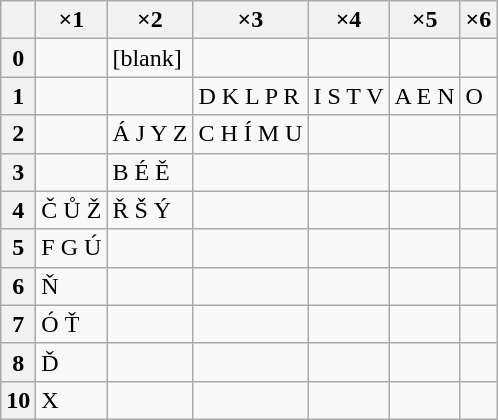<table class="wikitable floatright">
<tr>
<th></th>
<th>×1</th>
<th>×2</th>
<th>×3</th>
<th>×4</th>
<th>×5</th>
<th>×6</th>
</tr>
<tr>
<th>0</th>
<td></td>
<td>[blank]</td>
<td></td>
<td></td>
<td></td>
<td></td>
</tr>
<tr>
<th>1</th>
<td></td>
<td></td>
<td>D K L P R</td>
<td>I S T V</td>
<td>A E N</td>
<td>O</td>
</tr>
<tr>
<th>2</th>
<td></td>
<td>Á J Y Z</td>
<td>C H Í M U</td>
<td></td>
<td></td>
<td></td>
</tr>
<tr>
<th>3</th>
<td></td>
<td>B É Ě</td>
<td></td>
<td></td>
<td></td>
<td></td>
</tr>
<tr>
<th>4</th>
<td>Č Ů Ž</td>
<td>Ř Š Ý</td>
<td></td>
<td></td>
<td></td>
<td></td>
</tr>
<tr>
<th>5</th>
<td>F G Ú</td>
<td></td>
<td></td>
<td></td>
<td></td>
<td></td>
</tr>
<tr>
<th>6</th>
<td>Ň</td>
<td></td>
<td></td>
<td></td>
<td></td>
<td></td>
</tr>
<tr>
<th>7</th>
<td>Ó Ť</td>
<td></td>
<td></td>
<td></td>
<td></td>
<td></td>
</tr>
<tr>
<th>8</th>
<td>Ď</td>
<td></td>
<td></td>
<td></td>
<td></td>
<td></td>
</tr>
<tr>
<th>10</th>
<td>X</td>
<td></td>
<td></td>
<td></td>
<td></td>
<td></td>
</tr>
</table>
